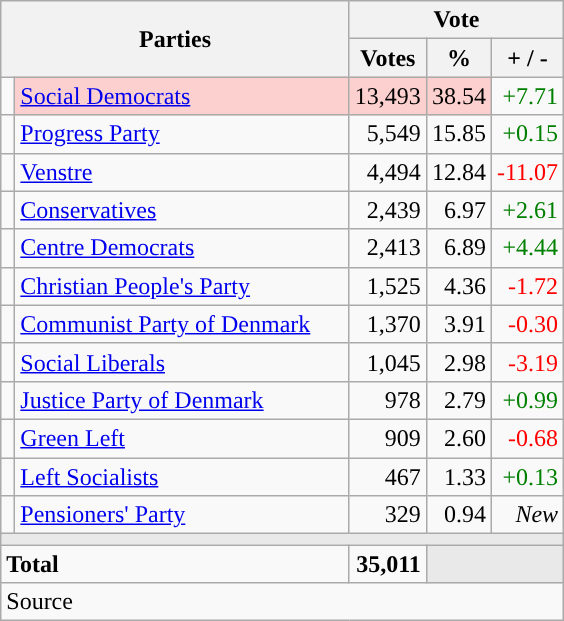<table class="wikitable" style="text-align:right;">
<tr>
<th style="text-align:centre;" rowspan="2" colspan="2" width="225">Parties</th>
<th colspan="3">Vote</th>
</tr>
<tr>
<th width="15">Votes</th>
<th width="15">%</th>
<th width="15">+ / -</th>
</tr>
<tr>
<td width="2" style="color:inherit;background:"></td>
<td bgcolor=#fbd0ce  align="left"><a href='#'>Social Democrats</a></td>
<td bgcolor=#fbd0ce>13,493</td>
<td bgcolor=#fbd0ce>38.54</td>
<td style=color:green;>+7.71</td>
</tr>
<tr>
<td width="2" style="color:inherit;background:"></td>
<td align="left"><a href='#'>Progress Party</a></td>
<td>5,549</td>
<td>15.85</td>
<td style=color:green;>+0.15</td>
</tr>
<tr>
<td width="2" style="color:inherit;background:"></td>
<td align="left"><a href='#'>Venstre</a></td>
<td>4,494</td>
<td>12.84</td>
<td style=color:red;>-11.07</td>
</tr>
<tr>
<td width="2" style="color:inherit;background:"></td>
<td align="left"><a href='#'>Conservatives</a></td>
<td>2,439</td>
<td>6.97</td>
<td style=color:green;>+2.61</td>
</tr>
<tr>
<td width="2" style="color:inherit;background:"></td>
<td align="left"><a href='#'>Centre Democrats</a></td>
<td>2,413</td>
<td>6.89</td>
<td style=color:green;>+4.44</td>
</tr>
<tr>
<td width="2" style="color:inherit;background:"></td>
<td align="left"><a href='#'>Christian People's Party</a></td>
<td>1,525</td>
<td>4.36</td>
<td style=color:red;>-1.72</td>
</tr>
<tr>
<td width="2" style="color:inherit;background:"></td>
<td align="left"><a href='#'>Communist Party of Denmark</a></td>
<td>1,370</td>
<td>3.91</td>
<td style=color:red;>-0.30</td>
</tr>
<tr>
<td width="2" style="color:inherit;background:"></td>
<td align="left"><a href='#'>Social Liberals</a></td>
<td>1,045</td>
<td>2.98</td>
<td style=color:red;>-3.19</td>
</tr>
<tr>
<td width="2" style="color:inherit;background:"></td>
<td align="left"><a href='#'>Justice Party of Denmark</a></td>
<td>978</td>
<td>2.79</td>
<td style=color:green;>+0.99</td>
</tr>
<tr>
<td width="2" style="color:inherit;background:"></td>
<td align="left"><a href='#'>Green Left</a></td>
<td>909</td>
<td>2.60</td>
<td style=color:red;>-0.68</td>
</tr>
<tr>
<td width="2" style="color:inherit;background:"></td>
<td align="left"><a href='#'>Left Socialists</a></td>
<td>467</td>
<td>1.33</td>
<td style=color:green;>+0.13</td>
</tr>
<tr>
<td width="2" style="color:inherit;background:"></td>
<td align="left"><a href='#'>Pensioners' Party</a></td>
<td>329</td>
<td>0.94</td>
<td><em>New</em></td>
</tr>
<tr>
<td colspan="7" bgcolor="#E9E9E9"></td>
</tr>
<tr>
<td align="left" colspan="2"><strong>Total</strong></td>
<td><strong>35,011</strong></td>
<td bgcolor="#E9E9E9" colspan="2"></td>
</tr>
<tr>
<td align="left" colspan="6">Source</td>
</tr>
</table>
